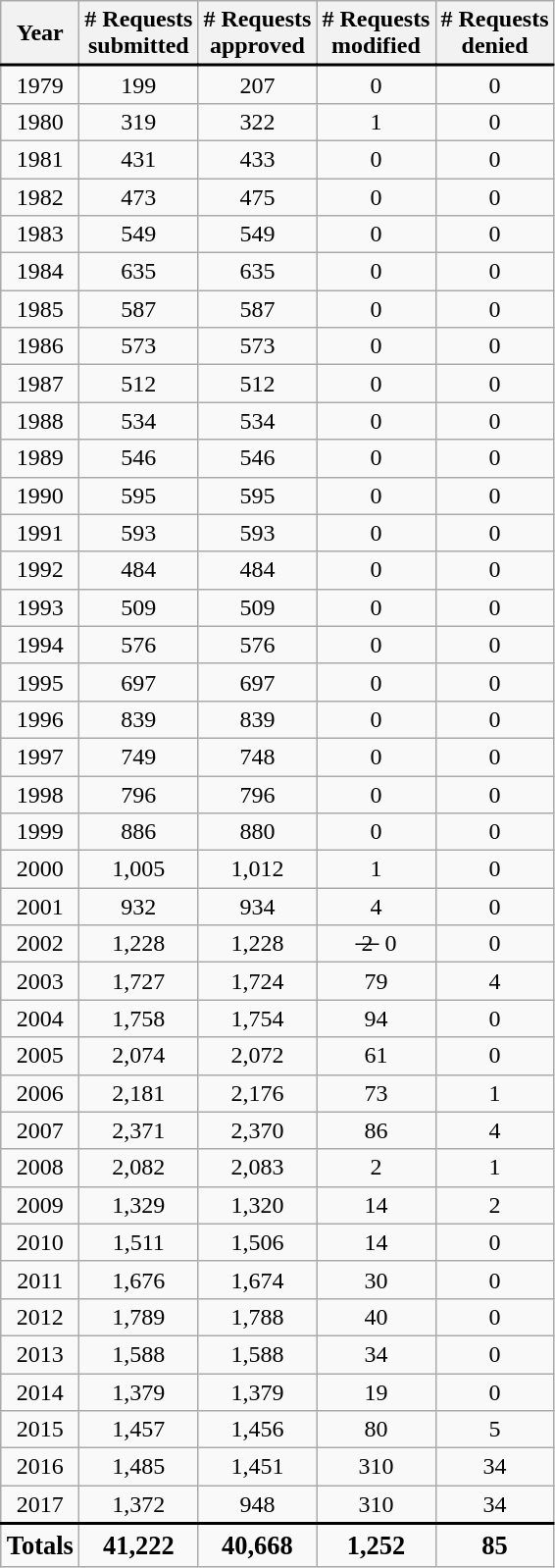<table class="wikitable" style="text-align:center;">
<tr>
<th scope="col">Year</th>
<th scope="col"># Requests<br>submitted</th>
<th scope="col"># Requests<br>approved</th>
<th scope="col"># Requests<br>modified</th>
<th scope="col"># Requests<br>denied</th>
</tr>
<tr style="border-top:2px solid black;">
<td>1979</td>
<td>199</td>
<td>207</td>
<td>0</td>
<td>0</td>
</tr>
<tr>
<td>1980</td>
<td>319</td>
<td>322</td>
<td>1</td>
<td>0</td>
</tr>
<tr>
<td>1981</td>
<td>431</td>
<td>433</td>
<td>0</td>
<td>0</td>
</tr>
<tr>
<td>1982</td>
<td>473</td>
<td>475</td>
<td>0</td>
<td>0</td>
</tr>
<tr>
<td>1983</td>
<td>549</td>
<td>549</td>
<td>0</td>
<td>0</td>
</tr>
<tr>
<td>1984</td>
<td>635</td>
<td>635</td>
<td>0</td>
<td>0</td>
</tr>
<tr>
<td>1985</td>
<td>587</td>
<td>587</td>
<td>0</td>
<td>0</td>
</tr>
<tr>
<td>1986</td>
<td>573</td>
<td>573</td>
<td>0</td>
<td>0</td>
</tr>
<tr>
<td>1987</td>
<td>512</td>
<td>512</td>
<td>0</td>
<td>0</td>
</tr>
<tr>
<td>1988</td>
<td>534</td>
<td>534</td>
<td>0</td>
<td>0</td>
</tr>
<tr>
<td>1989</td>
<td>546</td>
<td>546</td>
<td>0</td>
<td>0</td>
</tr>
<tr>
<td>1990</td>
<td>595</td>
<td>595</td>
<td>0</td>
<td>0</td>
</tr>
<tr>
<td>1991</td>
<td>593</td>
<td>593</td>
<td>0</td>
<td>0</td>
</tr>
<tr>
<td>1992</td>
<td>484</td>
<td>484</td>
<td>0</td>
<td>0</td>
</tr>
<tr>
<td>1993</td>
<td>509</td>
<td>509</td>
<td>0</td>
<td>0</td>
</tr>
<tr>
<td>1994</td>
<td>576</td>
<td>576</td>
<td>0</td>
<td>0</td>
</tr>
<tr>
<td>1995</td>
<td>697</td>
<td>697</td>
<td>0</td>
<td>0</td>
</tr>
<tr>
<td>1996</td>
<td>839</td>
<td>839</td>
<td>0</td>
<td>0</td>
</tr>
<tr>
<td>1997</td>
<td>749</td>
<td>748</td>
<td>0</td>
<td>0</td>
</tr>
<tr>
<td>1998</td>
<td>796</td>
<td>796</td>
<td>0</td>
<td>0</td>
</tr>
<tr>
<td>1999</td>
<td>886</td>
<td>880</td>
<td>0</td>
<td>0</td>
</tr>
<tr>
<td>2000</td>
<td>1,005</td>
<td>1,012</td>
<td>1</td>
<td>0</td>
</tr>
<tr>
<td>2001</td>
<td>932</td>
<td>934</td>
<td>4</td>
<td>0</td>
</tr>
<tr>
<td>2002</td>
<td>1,228</td>
<td>1,228</td>
<td><s> 2 </s> 0 </td>
<td>0</td>
</tr>
<tr>
<td>2003</td>
<td>1,727</td>
<td>1,724</td>
<td>79</td>
<td>4 </td>
</tr>
<tr>
<td>2004</td>
<td>1,758</td>
<td>1,754</td>
<td>94</td>
<td>0</td>
</tr>
<tr>
<td>2005</td>
<td>2,074</td>
<td>2,072</td>
<td>61</td>
<td>0</td>
</tr>
<tr>
<td>2006</td>
<td>2,181</td>
<td>2,176</td>
<td>73</td>
<td>1</td>
</tr>
<tr>
<td>2007</td>
<td>2,371</td>
<td>2,370</td>
<td>86</td>
<td>4</td>
</tr>
<tr>
<td>2008</td>
<td>2,082</td>
<td>2,083</td>
<td>2</td>
<td>1</td>
</tr>
<tr>
<td>2009</td>
<td>1,329</td>
<td>1,320</td>
<td>14</td>
<td>2</td>
</tr>
<tr>
<td>2010</td>
<td>1,511</td>
<td>1,506</td>
<td>14</td>
<td>0</td>
</tr>
<tr>
<td>2011</td>
<td>1,676</td>
<td>1,674</td>
<td>30</td>
<td>0</td>
</tr>
<tr>
<td>2012</td>
<td>1,789</td>
<td>1,788</td>
<td>40</td>
<td>0</td>
</tr>
<tr>
<td>2013</td>
<td>1,588</td>
<td>1,588</td>
<td>34</td>
<td>0</td>
</tr>
<tr>
<td>2014</td>
<td>1,379</td>
<td>1,379</td>
<td>19</td>
<td>0</td>
</tr>
<tr>
<td>2015</td>
<td>1,457</td>
<td>1,456</td>
<td>80</td>
<td>5</td>
</tr>
<tr>
<td>2016</td>
<td>1,485</td>
<td>1,451</td>
<td>310</td>
<td>34</td>
</tr>
<tr>
<td>2017</td>
<td>1,372</td>
<td>948</td>
<td>310</td>
<td>34</td>
</tr>
<tr style="font-size:110%;border-top:2px solid black;">
<td><strong>Totals</strong></td>
<td><strong>41,222</strong></td>
<td><strong>40,668</strong></td>
<td><strong>1,252</strong></td>
<td><strong>85</strong></td>
</tr>
</table>
